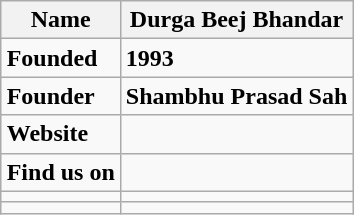<table class="wikitable mw-collapsible mw-collapsed" style="margin:1em auto;">
<tr>
<th>Name</th>
<th>Durga Beej Bhandar</th>
</tr>
<tr>
<td><strong>Founded</strong></td>
<td><strong>1993</strong></td>
</tr>
<tr>
<td><strong>Founder</strong></td>
<td><strong>Shambhu Prasad Sah</strong></td>
</tr>
<tr>
<td><strong>Website</strong></td>
<td></td>
</tr>
<tr>
<td><strong>Find us on</strong></td>
<td></td>
</tr>
<tr>
<td></td>
<td></td>
</tr>
<tr>
<td></td>
<td></td>
</tr>
</table>
